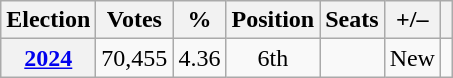<table class="wikitable" style="text-align:center">
<tr>
<th>Election</th>
<th>Votes</th>
<th>%</th>
<th>Position</th>
<th>Seats</th>
<th>+/–</th>
<th></th>
</tr>
<tr>
<th><a href='#'>2024</a></th>
<td>70,455</td>
<td>4.36</td>
<td> 6th</td>
<td></td>
<td>New</td>
<td></td>
</tr>
</table>
